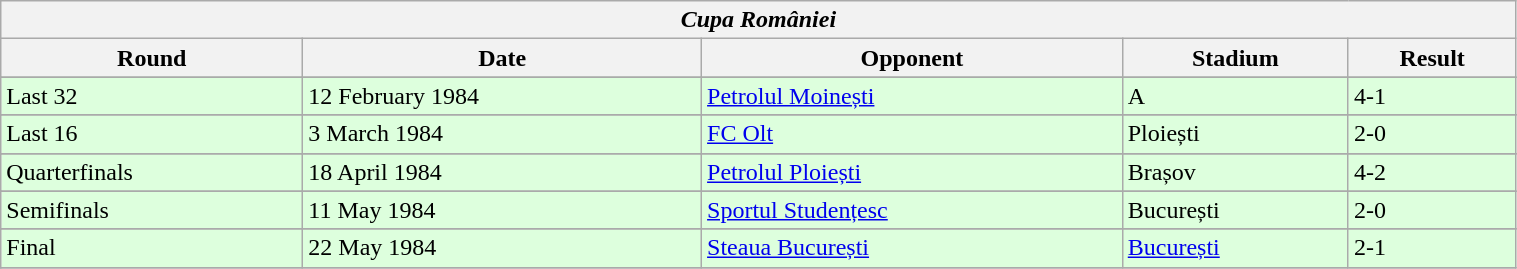<table class="wikitable" style="width:80%;">
<tr>
<th colspan="5" style="text-align:center;"><em>Cupa României</em></th>
</tr>
<tr>
<th>Round</th>
<th>Date</th>
<th>Opponent</th>
<th>Stadium</th>
<th>Result</th>
</tr>
<tr>
</tr>
<tr bgcolor="#ddffdd">
<td>Last 32</td>
<td>12 February 1984</td>
<td><a href='#'>Petrolul Moinești</a></td>
<td>A</td>
<td>4-1</td>
</tr>
<tr>
</tr>
<tr bgcolor="#ddffdd">
<td>Last 16</td>
<td>3 March 1984</td>
<td><a href='#'>FC Olt</a></td>
<td>Ploiești</td>
<td>2-0</td>
</tr>
<tr>
</tr>
<tr bgcolor="#ddffdd">
<td>Quarterfinals</td>
<td>18 April 1984</td>
<td><a href='#'>Petrolul Ploiești</a></td>
<td>Brașov</td>
<td>4-2</td>
</tr>
<tr>
</tr>
<tr bgcolor="#ddffdd">
<td>Semifinals</td>
<td>11 May 1984</td>
<td><a href='#'>Sportul Studențesc</a></td>
<td>București</td>
<td>2-0</td>
</tr>
<tr>
</tr>
<tr bgcolor="#ddffdd">
<td>Final</td>
<td>22 May 1984</td>
<td><a href='#'>Steaua București</a></td>
<td><a href='#'>București</a></td>
<td>2-1</td>
</tr>
<tr>
</tr>
</table>
